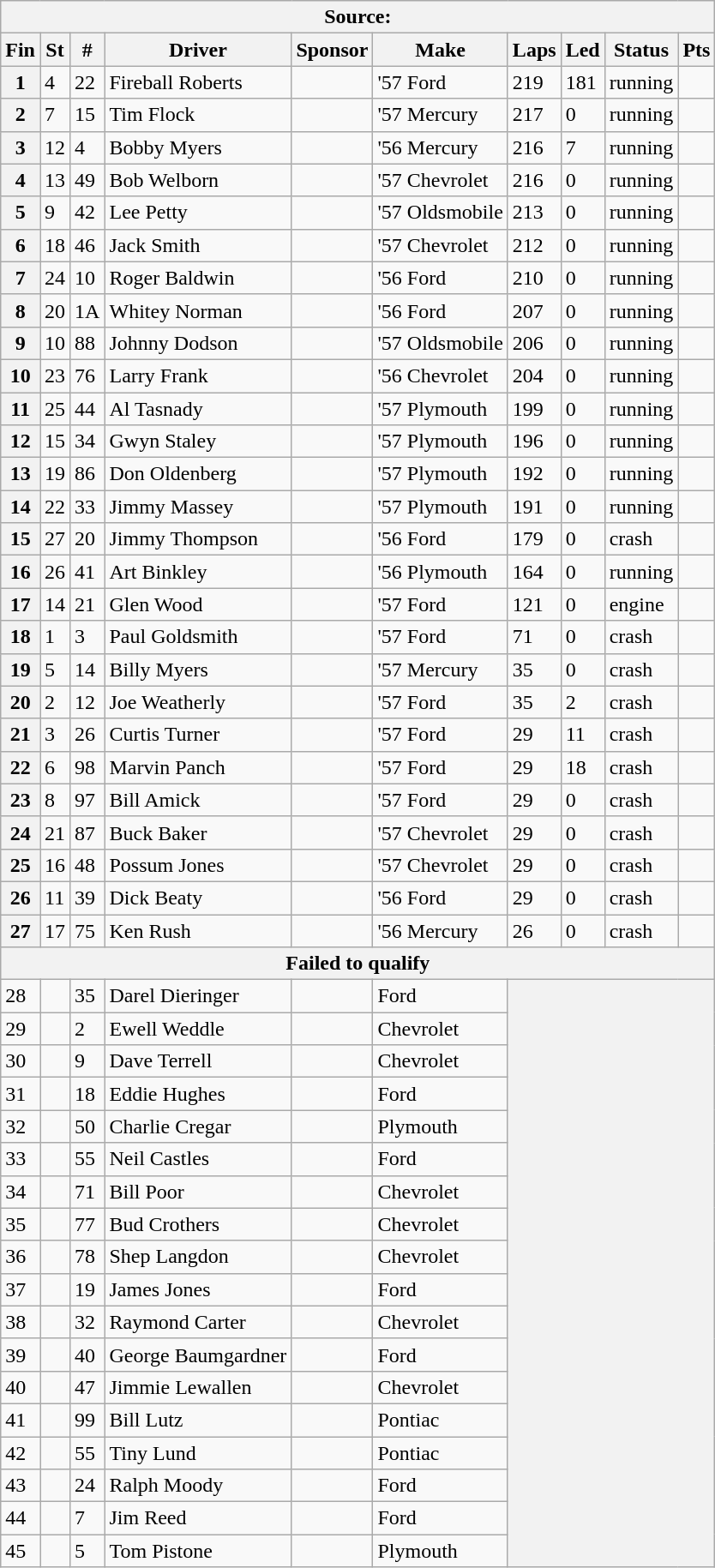<table class="wikitable sortable">
<tr>
<th colspan="10">Source:</th>
</tr>
<tr>
<th>Fin</th>
<th>St</th>
<th>#</th>
<th>Driver</th>
<th>Sponsor</th>
<th>Make</th>
<th>Laps</th>
<th>Led</th>
<th>Status</th>
<th>Pts</th>
</tr>
<tr>
<th>1</th>
<td>4</td>
<td>22</td>
<td>Fireball Roberts</td>
<td></td>
<td>'57 Ford</td>
<td>219</td>
<td>181</td>
<td>running</td>
<td></td>
</tr>
<tr>
<th>2</th>
<td>7</td>
<td>15</td>
<td>Tim Flock</td>
<td></td>
<td>'57 Mercury</td>
<td>217</td>
<td>0</td>
<td>running</td>
<td></td>
</tr>
<tr>
<th>3</th>
<td>12</td>
<td>4</td>
<td>Bobby Myers</td>
<td></td>
<td>'56 Mercury</td>
<td>216</td>
<td>7</td>
<td>running</td>
<td></td>
</tr>
<tr>
<th>4</th>
<td>13</td>
<td>49</td>
<td>Bob Welborn</td>
<td></td>
<td>'57 Chevrolet</td>
<td>216</td>
<td>0</td>
<td>running</td>
<td></td>
</tr>
<tr>
<th>5</th>
<td>9</td>
<td>42</td>
<td>Lee Petty</td>
<td></td>
<td>'57 Oldsmobile</td>
<td>213</td>
<td>0</td>
<td>running</td>
<td></td>
</tr>
<tr>
<th>6</th>
<td>18</td>
<td>46</td>
<td>Jack Smith</td>
<td></td>
<td>'57 Chevrolet</td>
<td>212</td>
<td>0</td>
<td>running</td>
<td></td>
</tr>
<tr>
<th>7</th>
<td>24</td>
<td>10</td>
<td>Roger Baldwin</td>
<td></td>
<td>'56 Ford</td>
<td>210</td>
<td>0</td>
<td>running</td>
<td></td>
</tr>
<tr>
<th>8</th>
<td>20</td>
<td>1A</td>
<td>Whitey Norman</td>
<td></td>
<td>'56 Ford</td>
<td>207</td>
<td>0</td>
<td>running</td>
<td></td>
</tr>
<tr>
<th>9</th>
<td>10</td>
<td>88</td>
<td>Johnny Dodson</td>
<td></td>
<td>'57 Oldsmobile</td>
<td>206</td>
<td>0</td>
<td>running</td>
<td></td>
</tr>
<tr>
<th>10</th>
<td>23</td>
<td>76</td>
<td>Larry Frank</td>
<td></td>
<td>'56 Chevrolet</td>
<td>204</td>
<td>0</td>
<td>running</td>
<td></td>
</tr>
<tr>
<th>11</th>
<td>25</td>
<td>44</td>
<td>Al Tasnady</td>
<td></td>
<td>'57 Plymouth</td>
<td>199</td>
<td>0</td>
<td>running</td>
<td></td>
</tr>
<tr>
<th>12</th>
<td>15</td>
<td>34</td>
<td>Gwyn Staley</td>
<td></td>
<td>'57 Plymouth</td>
<td>196</td>
<td>0</td>
<td>running</td>
<td></td>
</tr>
<tr>
<th>13</th>
<td>19</td>
<td>86</td>
<td>Don Oldenberg</td>
<td></td>
<td>'57 Plymouth</td>
<td>192</td>
<td>0</td>
<td>running</td>
<td></td>
</tr>
<tr>
<th>14</th>
<td>22</td>
<td>33</td>
<td>Jimmy Massey</td>
<td></td>
<td>'57 Plymouth</td>
<td>191</td>
<td>0</td>
<td>running</td>
<td></td>
</tr>
<tr>
<th>15</th>
<td>27</td>
<td>20</td>
<td>Jimmy Thompson</td>
<td></td>
<td>'56 Ford</td>
<td>179</td>
<td>0</td>
<td>crash</td>
<td></td>
</tr>
<tr>
<th>16</th>
<td>26</td>
<td>41</td>
<td>Art Binkley</td>
<td></td>
<td>'56 Plymouth</td>
<td>164</td>
<td>0</td>
<td>running</td>
<td></td>
</tr>
<tr>
<th>17</th>
<td>14</td>
<td>21</td>
<td>Glen Wood</td>
<td></td>
<td>'57 Ford</td>
<td>121</td>
<td>0</td>
<td>engine</td>
<td></td>
</tr>
<tr>
<th>18</th>
<td>1</td>
<td>3</td>
<td>Paul Goldsmith</td>
<td></td>
<td>'57 Ford</td>
<td>71</td>
<td>0</td>
<td>crash</td>
<td></td>
</tr>
<tr>
<th>19</th>
<td>5</td>
<td>14</td>
<td>Billy Myers</td>
<td></td>
<td>'57 Mercury</td>
<td>35</td>
<td>0</td>
<td>crash</td>
<td></td>
</tr>
<tr>
<th>20</th>
<td>2</td>
<td>12</td>
<td>Joe Weatherly</td>
<td></td>
<td>'57 Ford</td>
<td>35</td>
<td>2</td>
<td>crash</td>
<td></td>
</tr>
<tr>
<th>21</th>
<td>3</td>
<td>26</td>
<td>Curtis Turner</td>
<td></td>
<td>'57 Ford</td>
<td>29</td>
<td>11</td>
<td>crash</td>
<td></td>
</tr>
<tr>
<th>22</th>
<td>6</td>
<td>98</td>
<td>Marvin Panch</td>
<td></td>
<td>'57 Ford</td>
<td>29</td>
<td>18</td>
<td>crash</td>
<td></td>
</tr>
<tr>
<th>23</th>
<td>8</td>
<td>97</td>
<td>Bill Amick</td>
<td></td>
<td>'57 Ford</td>
<td>29</td>
<td>0</td>
<td>crash</td>
<td></td>
</tr>
<tr>
<th>24</th>
<td>21</td>
<td>87</td>
<td>Buck Baker</td>
<td></td>
<td>'57 Chevrolet</td>
<td>29</td>
<td>0</td>
<td>crash</td>
<td></td>
</tr>
<tr>
<th>25</th>
<td>16</td>
<td>48</td>
<td>Possum Jones</td>
<td></td>
<td>'57 Chevrolet</td>
<td>29</td>
<td>0</td>
<td>crash</td>
<td></td>
</tr>
<tr>
<th>26</th>
<td>11</td>
<td>39</td>
<td>Dick Beaty</td>
<td></td>
<td>'56 Ford</td>
<td>29</td>
<td>0</td>
<td>crash</td>
<td></td>
</tr>
<tr>
<th>27</th>
<td>17</td>
<td>75</td>
<td>Ken Rush</td>
<td></td>
<td>'56 Mercury</td>
<td>26</td>
<td>0</td>
<td>crash</td>
</tr>
<tr>
<th colspan="10">Failed to qualify</th>
</tr>
<tr>
<td>28</td>
<td></td>
<td>35</td>
<td>Darel Dieringer</td>
<td></td>
<td>Ford</td>
<th colspan="4" rowspan="18"></th>
</tr>
<tr>
<td>29</td>
<td></td>
<td>2</td>
<td>Ewell Weddle</td>
<td></td>
<td>Chevrolet</td>
</tr>
<tr>
<td>30</td>
<td></td>
<td>9</td>
<td>Dave Terrell</td>
<td></td>
<td>Chevrolet</td>
</tr>
<tr>
<td>31</td>
<td></td>
<td>18</td>
<td>Eddie Hughes</td>
<td></td>
<td>Ford</td>
</tr>
<tr>
<td>32</td>
<td></td>
<td>50</td>
<td>Charlie Cregar</td>
<td></td>
<td>Plymouth</td>
</tr>
<tr>
<td>33</td>
<td></td>
<td>55</td>
<td>Neil Castles</td>
<td></td>
<td>Ford</td>
</tr>
<tr>
<td>34</td>
<td></td>
<td>71</td>
<td>Bill Poor</td>
<td></td>
<td>Chevrolet</td>
</tr>
<tr>
<td>35</td>
<td></td>
<td>77</td>
<td>Bud Crothers</td>
<td></td>
<td>Chevrolet</td>
</tr>
<tr>
<td>36</td>
<td></td>
<td>78</td>
<td>Shep Langdon</td>
<td></td>
<td>Chevrolet</td>
</tr>
<tr>
<td>37</td>
<td></td>
<td>19</td>
<td>James Jones</td>
<td></td>
<td>Ford</td>
</tr>
<tr>
<td>38</td>
<td></td>
<td>32</td>
<td>Raymond Carter</td>
<td></td>
<td>Chevrolet</td>
</tr>
<tr>
<td>39</td>
<td></td>
<td>40</td>
<td>George Baumgardner</td>
<td></td>
<td>Ford</td>
</tr>
<tr>
<td>40</td>
<td></td>
<td>47</td>
<td>Jimmie Lewallen</td>
<td></td>
<td>Chevrolet</td>
</tr>
<tr>
<td>41</td>
<td></td>
<td>99</td>
<td>Bill Lutz</td>
<td></td>
<td>Pontiac</td>
</tr>
<tr>
<td>42</td>
<td></td>
<td>55</td>
<td>Tiny Lund</td>
<td></td>
<td>Pontiac</td>
</tr>
<tr>
<td>43</td>
<td></td>
<td>24</td>
<td>Ralph Moody</td>
<td></td>
<td>Ford</td>
</tr>
<tr>
<td>44</td>
<td></td>
<td>7</td>
<td>Jim Reed</td>
<td></td>
<td>Ford</td>
</tr>
<tr>
<td>45</td>
<td></td>
<td>5</td>
<td>Tom Pistone</td>
<td></td>
<td>Plymouth</td>
</tr>
</table>
